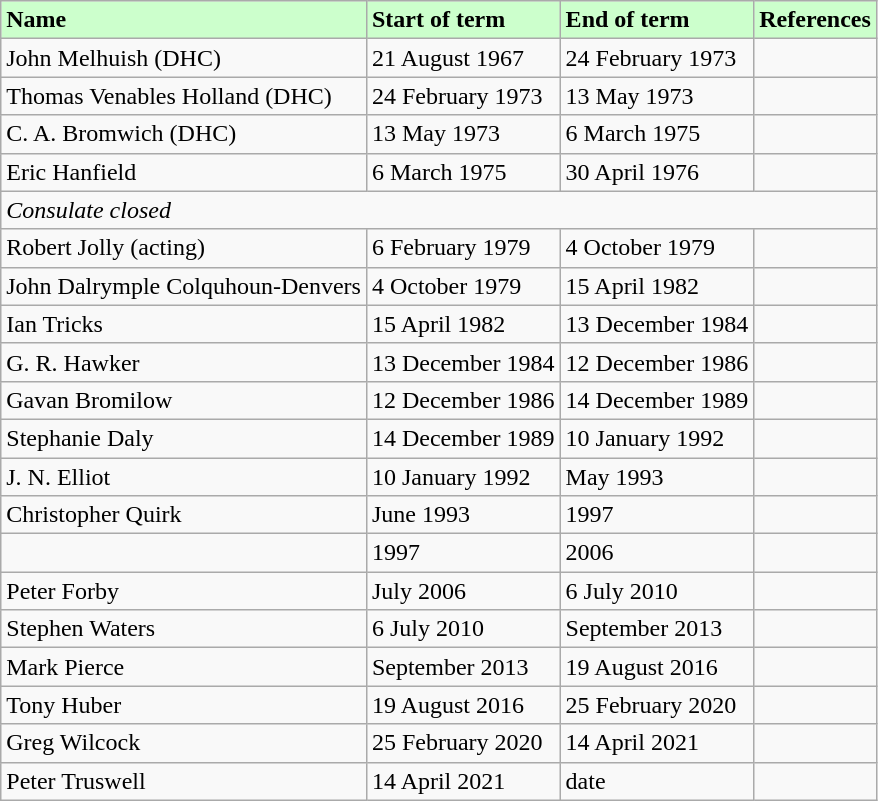<table border="1" class="wikitable">
<tr style="background-color:#cfc;">
<td><strong>Name</strong></td>
<td><strong>Start of term</strong></td>
<td><strong>End of term</strong></td>
<td><strong>References</strong></td>
</tr>
<tr>
<td>John Melhuish (DHC)</td>
<td>21 August 1967</td>
<td>24 February 1973</td>
<td></td>
</tr>
<tr>
<td>Thomas Venables Holland (DHC)</td>
<td>24 February 1973</td>
<td>13 May 1973</td>
<td></td>
</tr>
<tr>
<td>C. A. Bromwich (DHC)</td>
<td>13 May 1973</td>
<td>6 March 1975</td>
<td></td>
</tr>
<tr>
<td>Eric Hanfield</td>
<td>6 March 1975</td>
<td>30 April 1976</td>
<td></td>
</tr>
<tr>
<td colspan=4><em>Consulate closed</em></td>
</tr>
<tr>
<td>Robert Jolly (acting)</td>
<td>6 February 1979</td>
<td>4 October 1979</td>
<td></td>
</tr>
<tr>
<td>John Dalrymple Colquhoun-Denvers</td>
<td>4 October 1979</td>
<td>15 April 1982</td>
<td></td>
</tr>
<tr>
<td>Ian Tricks</td>
<td>15 April 1982</td>
<td>13 December 1984</td>
<td></td>
</tr>
<tr>
<td>G. R. Hawker</td>
<td>13 December 1984</td>
<td>12 December 1986</td>
<td></td>
</tr>
<tr>
<td>Gavan Bromilow</td>
<td>12 December 1986</td>
<td>14 December 1989</td>
<td></td>
</tr>
<tr>
<td>Stephanie Daly</td>
<td>14 December 1989</td>
<td>10 January 1992</td>
<td></td>
</tr>
<tr>
<td>J. N. Elliot</td>
<td>10 January 1992</td>
<td>May 1993</td>
<td></td>
</tr>
<tr>
<td>Christopher Quirk</td>
<td>June 1993</td>
<td>1997</td>
<td></td>
</tr>
<tr>
<td></td>
<td>1997</td>
<td>2006</td>
<td></td>
</tr>
<tr>
<td>Peter Forby</td>
<td>July 2006</td>
<td>6 July 2010</td>
<td></td>
</tr>
<tr>
<td>Stephen Waters</td>
<td>6 July 2010</td>
<td>September 2013</td>
<td></td>
</tr>
<tr>
<td>Mark Pierce</td>
<td>September 2013</td>
<td>19 August 2016</td>
<td></td>
</tr>
<tr>
<td>Tony Huber</td>
<td>19 August 2016</td>
<td>25 February 2020</td>
<td></td>
</tr>
<tr>
<td>Greg Wilcock</td>
<td>25 February 2020</td>
<td>14 April 2021</td>
<td></td>
</tr>
<tr>
<td>Peter Truswell</td>
<td>14 April 2021</td>
<td>date</td>
<td></td>
</tr>
</table>
